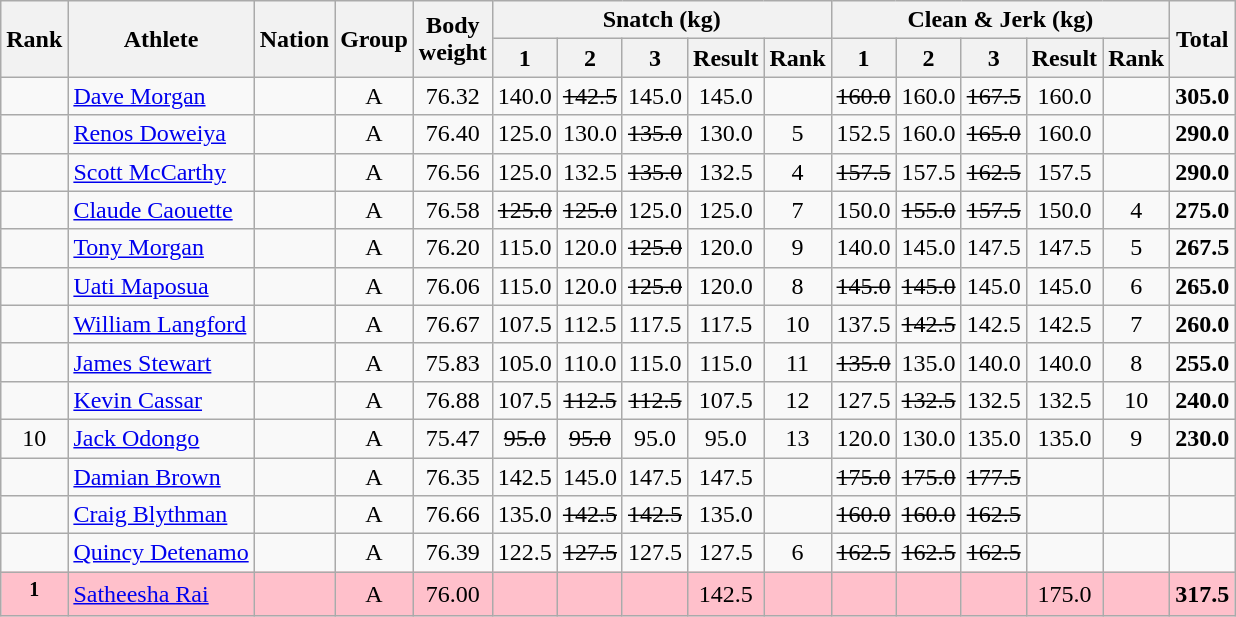<table class="wikitable sortable" style="text-align:center;">
<tr>
<th rowspan=2>Rank</th>
<th rowspan=2>Athlete</th>
<th rowspan=2>Nation</th>
<th rowspan=2>Group</th>
<th rowspan=2>Body<br>weight</th>
<th colspan=5>Snatch (kg)</th>
<th colspan=5>Clean & Jerk (kg)</th>
<th rowspan=2>Total</th>
</tr>
<tr>
<th>1</th>
<th>2</th>
<th>3</th>
<th>Result</th>
<th>Rank</th>
<th>1</th>
<th>2</th>
<th>3</th>
<th>Result</th>
<th>Rank</th>
</tr>
<tr>
<td></td>
<td align=left><a href='#'>Dave Morgan</a></td>
<td align=left></td>
<td>A</td>
<td>76.32</td>
<td>140.0</td>
<td><s>142.5</s></td>
<td>145.0</td>
<td>145.0</td>
<td></td>
<td><s>160.0</s></td>
<td>160.0</td>
<td><s>167.5</s></td>
<td>160.0</td>
<td></td>
<td><strong>305.0</strong></td>
</tr>
<tr>
<td></td>
<td align=left><a href='#'>Renos Doweiya</a></td>
<td align=left></td>
<td>A</td>
<td>76.40</td>
<td>125.0</td>
<td>130.0</td>
<td><s>135.0</s></td>
<td>130.0</td>
<td>5</td>
<td>152.5</td>
<td>160.0</td>
<td><s>165.0</s></td>
<td>160.0</td>
<td></td>
<td><strong>290.0</strong></td>
</tr>
<tr>
<td></td>
<td align=left><a href='#'>Scott McCarthy</a></td>
<td align=left></td>
<td>A</td>
<td>76.56</td>
<td>125.0</td>
<td>132.5</td>
<td><s>135.0</s></td>
<td>132.5</td>
<td>4</td>
<td><s>157.5</s></td>
<td>157.5</td>
<td><s>162.5</s></td>
<td>157.5</td>
<td></td>
<td><strong>290.0</strong></td>
</tr>
<tr>
<td></td>
<td align=left><a href='#'>Claude Caouette</a></td>
<td align=left></td>
<td>A</td>
<td>76.58</td>
<td><s>125.0</s></td>
<td><s>125.0</s></td>
<td>125.0</td>
<td>125.0</td>
<td>7</td>
<td>150.0</td>
<td><s>155.0</s></td>
<td><s>157.5</s></td>
<td>150.0</td>
<td>4</td>
<td><strong>275.0</strong></td>
</tr>
<tr>
<td></td>
<td align=left><a href='#'>Tony Morgan</a></td>
<td align=left></td>
<td>A</td>
<td>76.20</td>
<td>115.0</td>
<td>120.0</td>
<td><s>125.0</s></td>
<td>120.0</td>
<td>9</td>
<td>140.0</td>
<td>145.0</td>
<td>147.5</td>
<td>147.5</td>
<td>5</td>
<td><strong>267.5</strong></td>
</tr>
<tr>
<td></td>
<td align=left><a href='#'>Uati Maposua</a></td>
<td align=left></td>
<td>A</td>
<td>76.06</td>
<td>115.0</td>
<td>120.0</td>
<td><s>125.0</s></td>
<td>120.0</td>
<td>8</td>
<td><s>145.0</s></td>
<td><s>145.0</s></td>
<td>145.0</td>
<td>145.0</td>
<td>6</td>
<td><strong>265.0</strong></td>
</tr>
<tr>
<td></td>
<td align=left><a href='#'>William Langford</a></td>
<td align=left></td>
<td>A</td>
<td>76.67</td>
<td>107.5</td>
<td>112.5</td>
<td>117.5</td>
<td>117.5</td>
<td>10</td>
<td>137.5</td>
<td><s>142.5</s></td>
<td>142.5</td>
<td>142.5</td>
<td>7</td>
<td><strong>260.0</strong></td>
</tr>
<tr>
<td></td>
<td align=left><a href='#'>James Stewart</a></td>
<td align=left></td>
<td>A</td>
<td>75.83</td>
<td>105.0</td>
<td>110.0</td>
<td>115.0</td>
<td>115.0</td>
<td>11</td>
<td><s>135.0</s></td>
<td>135.0</td>
<td>140.0</td>
<td>140.0</td>
<td>8</td>
<td><strong>255.0</strong></td>
</tr>
<tr>
<td></td>
<td align=left><a href='#'>Kevin Cassar</a></td>
<td align=left></td>
<td>A</td>
<td>76.88</td>
<td>107.5</td>
<td><s>112.5</s></td>
<td><s>112.5</s></td>
<td>107.5</td>
<td>12</td>
<td>127.5</td>
<td><s>132.5</s></td>
<td>132.5</td>
<td>132.5</td>
<td>10</td>
<td><strong>240.0</strong></td>
</tr>
<tr>
<td>10</td>
<td align=left><a href='#'>Jack Odongo</a></td>
<td align=left></td>
<td>A</td>
<td>75.47</td>
<td><s>95.0</s></td>
<td><s>95.0</s></td>
<td>95.0</td>
<td>95.0</td>
<td>13</td>
<td>120.0</td>
<td>130.0</td>
<td>135.0</td>
<td>135.0</td>
<td>9</td>
<td><strong>230.0</strong></td>
</tr>
<tr>
<td></td>
<td align=left><a href='#'>Damian Brown</a></td>
<td align=left></td>
<td>A</td>
<td>76.35</td>
<td>142.5</td>
<td>145.0</td>
<td>147.5</td>
<td>147.5</td>
<td></td>
<td><s>175.0</s></td>
<td><s>175.0</s></td>
<td><s>177.5</s></td>
<td></td>
<td></td>
<td></td>
</tr>
<tr>
<td></td>
<td align=left><a href='#'>Craig Blythman</a></td>
<td align=left></td>
<td>A</td>
<td>76.66</td>
<td>135.0</td>
<td><s>142.5</s></td>
<td><s>142.5</s></td>
<td>135.0</td>
<td></td>
<td><s>160.0</s></td>
<td><s>160.0</s></td>
<td><s>162.5</s></td>
<td></td>
<td></td>
<td></td>
</tr>
<tr>
<td></td>
<td align=left><a href='#'>Quincy Detenamo</a></td>
<td align=left></td>
<td>A</td>
<td>76.39</td>
<td>122.5</td>
<td><s>127.5</s></td>
<td>127.5</td>
<td>127.5</td>
<td>6</td>
<td><s>162.5</s></td>
<td><s>162.5</s></td>
<td><s>162.5</s></td>
<td></td>
<td></td>
<td></td>
</tr>
<tr bgcolor=pink>
<td> <sup><strong>1</strong></sup></td>
<td align=left><a href='#'>Satheesha Rai</a></td>
<td align=left></td>
<td>A</td>
<td>76.00</td>
<td></td>
<td></td>
<td></td>
<td>142.5</td>
<td></td>
<td></td>
<td></td>
<td></td>
<td>175.0</td>
<td></td>
<td><strong>317.5</strong></td>
</tr>
</table>
